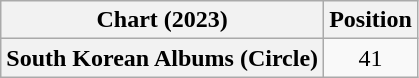<table class="wikitable plainrowheaders" style="text-align:center">
<tr>
<th scope="col">Chart (2023)</th>
<th scope="col">Position</th>
</tr>
<tr>
<th scope="row">South Korean Albums (Circle)</th>
<td>41</td>
</tr>
</table>
